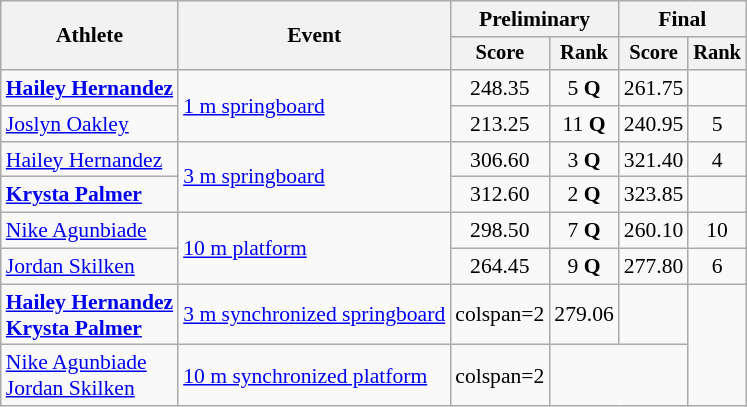<table class=wikitable style=font-size:90%;text-align:center>
<tr>
<th rowspan=2>Athlete</th>
<th rowspan=2>Event</th>
<th colspan=2>Preliminary</th>
<th colspan=2>Final</th>
</tr>
<tr style=font-size:95%>
<th>Score</th>
<th>Rank</th>
<th>Score</th>
<th>Rank</th>
</tr>
<tr>
<td align=left><strong><a href='#'>Hailey Hernandez</a></strong></td>
<td align=left rowspan=2><a href='#'>1 m springboard</a></td>
<td>248.35</td>
<td>5 <strong>Q</strong></td>
<td>261.75</td>
<td></td>
</tr>
<tr>
<td align=left><a href='#'>Joslyn Oakley</a></td>
<td>213.25</td>
<td>11 <strong>Q</strong></td>
<td>240.95</td>
<td>5</td>
</tr>
<tr>
<td align=left><a href='#'>Hailey Hernandez</a></td>
<td align=left rowspan=2><a href='#'>3 m springboard</a></td>
<td>306.60</td>
<td>3 <strong>Q</strong></td>
<td>321.40</td>
<td>4</td>
</tr>
<tr>
<td align=left><strong><a href='#'>Krysta Palmer</a></strong></td>
<td>312.60</td>
<td>2 <strong>Q</strong></td>
<td>323.85</td>
<td></td>
</tr>
<tr>
<td align=left><a href='#'>Nike Agunbiade</a></td>
<td align=left rowspan=2><a href='#'>10 m platform</a></td>
<td>298.50</td>
<td>7 <strong>Q</strong></td>
<td>260.10</td>
<td>10</td>
</tr>
<tr>
<td align=left><a href='#'>Jordan Skilken</a></td>
<td>264.45</td>
<td>9 <strong>Q</strong></td>
<td>277.80</td>
<td>6</td>
</tr>
<tr>
<td align=left><strong><a href='#'>Hailey Hernandez</a><br><a href='#'>Krysta Palmer</a></strong></td>
<td align=left><a href='#'>3 m synchronized springboard</a></td>
<td>colspan=2 </td>
<td>279.06</td>
<td></td>
</tr>
<tr>
<td align=left><a href='#'>Nike Agunbiade</a><br><a href='#'>Jordan Skilken</a></td>
<td align=left><a href='#'>10 m synchronized platform</a></td>
<td>colspan=2 </td>
<td colspan=2></td>
</tr>
</table>
